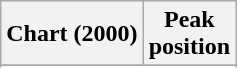<table class="wikitable sortable plainrowheaders" style="text-align:center">
<tr>
<th scope="col">Chart (2000)</th>
<th scope="col">Peak<br>position</th>
</tr>
<tr>
</tr>
<tr>
</tr>
<tr>
</tr>
<tr>
</tr>
<tr>
</tr>
<tr>
</tr>
</table>
